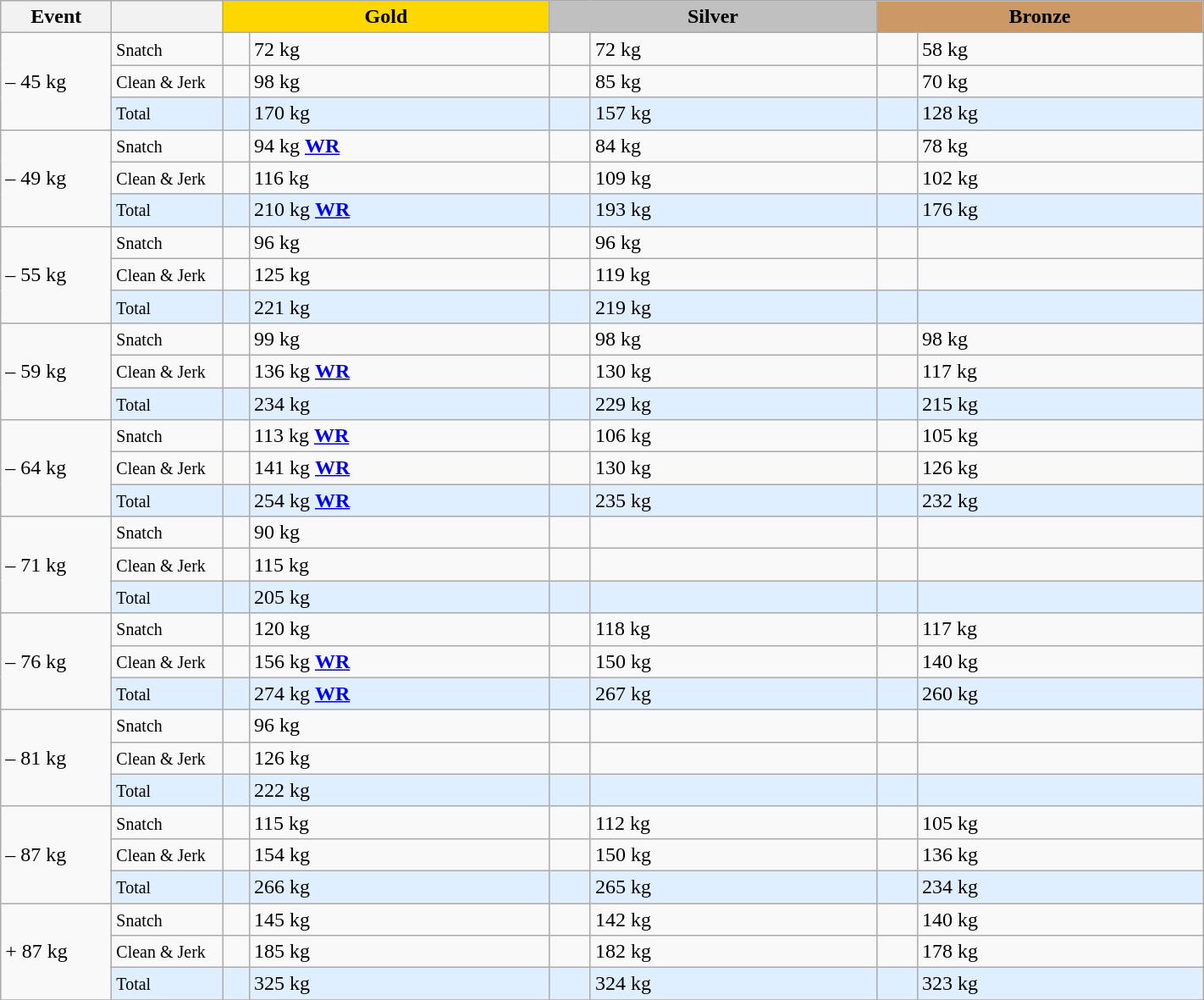<table class="wikitable">
<tr>
<th width=80>Event</th>
<th width=80></th>
<td bgcolor=gold align="center" colspan=2 width=250><strong>Gold</strong></td>
<td bgcolor=silver align="center" colspan=2 width=250><strong>Silver</strong></td>
<td bgcolor=#cc9966 colspan=2 align="center" width=250><strong>Bronze</strong></td>
</tr>
<tr>
<td rowspan=3>– 45 kg</td>
<td><small>Snatch</small></td>
<td></td>
<td>72 kg</td>
<td></td>
<td>72 kg</td>
<td></td>
<td>58 kg</td>
</tr>
<tr>
<td><small>Clean & Jerk</small></td>
<td></td>
<td>98 kg</td>
<td></td>
<td>85 kg</td>
<td></td>
<td>70 kg</td>
</tr>
<tr bgcolor=#dfefff>
<td><small>Total</small></td>
<td></td>
<td>170 kg</td>
<td></td>
<td>157 kg</td>
<td></td>
<td>128 kg</td>
</tr>
<tr>
<td rowspan=3>– 49 kg</td>
<td><small>Snatch</small></td>
<td></td>
<td>94 kg <strong><a href='#'>WR</a></strong></td>
<td></td>
<td>84 kg</td>
<td></td>
<td>78 kg</td>
</tr>
<tr>
<td><small>Clean & Jerk</small></td>
<td></td>
<td>116 kg</td>
<td></td>
<td>109 kg</td>
<td></td>
<td>102 kg</td>
</tr>
<tr bgcolor=#dfefff>
<td><small>Total</small></td>
<td></td>
<td>210 kg <strong><a href='#'>WR</a></strong></td>
<td></td>
<td>193 kg</td>
<td></td>
<td>176 kg</td>
</tr>
<tr>
<td rowspan=3>– 55 kg</td>
<td><small>Snatch</small></td>
<td></td>
<td>96 kg</td>
<td></td>
<td>96 kg</td>
<td></td>
<td></td>
</tr>
<tr>
<td><small>Clean & Jerk</small></td>
<td></td>
<td>125 kg</td>
<td></td>
<td>119 kg</td>
<td></td>
<td></td>
</tr>
<tr bgcolor=#dfefff>
<td><small>Total</small></td>
<td></td>
<td>221 kg</td>
<td></td>
<td>219 kg</td>
<td></td>
<td></td>
</tr>
<tr>
<td rowspan=3>– 59 kg</td>
<td><small>Snatch</small></td>
<td></td>
<td>99 kg</td>
<td></td>
<td>98 kg</td>
<td></td>
<td>98 kg</td>
</tr>
<tr>
<td><small>Clean & Jerk</small></td>
<td></td>
<td>136 kg <strong><a href='#'>WR</a></strong></td>
<td></td>
<td>130 kg</td>
<td></td>
<td>117 kg</td>
</tr>
<tr bgcolor=#dfefff>
<td><small>Total</small></td>
<td></td>
<td>234 kg</td>
<td></td>
<td>229 kg</td>
<td></td>
<td>215 kg</td>
</tr>
<tr>
<td rowspan=3>– 64 kg</td>
<td><small>Snatch</small></td>
<td></td>
<td>113 kg <strong><a href='#'>WR</a></strong></td>
<td></td>
<td>106 kg</td>
<td></td>
<td>105 kg</td>
</tr>
<tr>
<td><small>Clean & Jerk</small></td>
<td></td>
<td>141 kg <strong><a href='#'>WR</a></strong></td>
<td></td>
<td>130 kg</td>
<td></td>
<td>126 kg</td>
</tr>
<tr bgcolor=#dfefff>
<td><small>Total</small></td>
<td></td>
<td>254 kg <strong><a href='#'>WR</a></strong></td>
<td></td>
<td>235 kg</td>
<td></td>
<td>232 kg</td>
</tr>
<tr>
<td rowspan=3>– 71 kg</td>
<td><small>Snatch</small></td>
<td></td>
<td>90 kg</td>
<td></td>
<td></td>
<td></td>
<td></td>
</tr>
<tr>
<td><small>Clean & Jerk</small></td>
<td></td>
<td>115 kg</td>
<td></td>
<td></td>
<td></td>
<td></td>
</tr>
<tr bgcolor=#dfefff>
<td><small>Total</small></td>
<td></td>
<td>205 kg</td>
<td></td>
<td></td>
<td></td>
<td></td>
</tr>
<tr>
<td rowspan=3>– 76 kg</td>
<td><small>Snatch</small></td>
<td></td>
<td>120 kg</td>
<td></td>
<td>118 kg</td>
<td></td>
<td>117 kg</td>
</tr>
<tr>
<td><small>Clean & Jerk</small></td>
<td></td>
<td>156 kg <strong><a href='#'>WR</a></strong></td>
<td></td>
<td>150 kg</td>
<td></td>
<td>140 kg</td>
</tr>
<tr bgcolor=#dfefff>
<td><small>Total</small></td>
<td></td>
<td>274 kg <strong><a href='#'>WR</a></strong></td>
<td></td>
<td>267 kg</td>
<td></td>
<td>260 kg</td>
</tr>
<tr>
<td rowspan=3>– 81 kg</td>
<td><small>Snatch</small></td>
<td></td>
<td>96 kg</td>
<td></td>
<td></td>
<td></td>
<td></td>
</tr>
<tr>
<td><small>Clean & Jerk</small></td>
<td></td>
<td>126 kg</td>
<td></td>
<td></td>
<td></td>
<td></td>
</tr>
<tr bgcolor=#dfefff>
<td><small>Total</small></td>
<td></td>
<td>222 kg</td>
<td></td>
<td></td>
<td></td>
<td></td>
</tr>
<tr>
<td rowspan=3>– 87 kg</td>
<td><small>Snatch</small></td>
<td></td>
<td>115 kg</td>
<td></td>
<td>112 kg</td>
<td></td>
<td>105 kg</td>
</tr>
<tr>
<td><small>Clean & Jerk</small></td>
<td></td>
<td>154 kg</td>
<td></td>
<td>150 kg</td>
<td></td>
<td>136 kg</td>
</tr>
<tr bgcolor=#dfefff>
<td><small>Total</small></td>
<td></td>
<td>266 kg</td>
<td></td>
<td>265 kg</td>
<td></td>
<td>234 kg</td>
</tr>
<tr>
<td rowspan=3>+ 87 kg</td>
<td><small>Snatch</small></td>
<td></td>
<td>145 kg</td>
<td></td>
<td>142 kg</td>
<td></td>
<td>140 kg</td>
</tr>
<tr>
<td><small>Clean & Jerk</small></td>
<td></td>
<td>185 kg</td>
<td></td>
<td>182 kg</td>
<td></td>
<td>178 kg</td>
</tr>
<tr bgcolor=#dfefff>
<td><small>Total</small></td>
<td></td>
<td>325 kg</td>
<td></td>
<td>324 kg</td>
<td></td>
<td>323 kg</td>
</tr>
<tr>
</tr>
</table>
